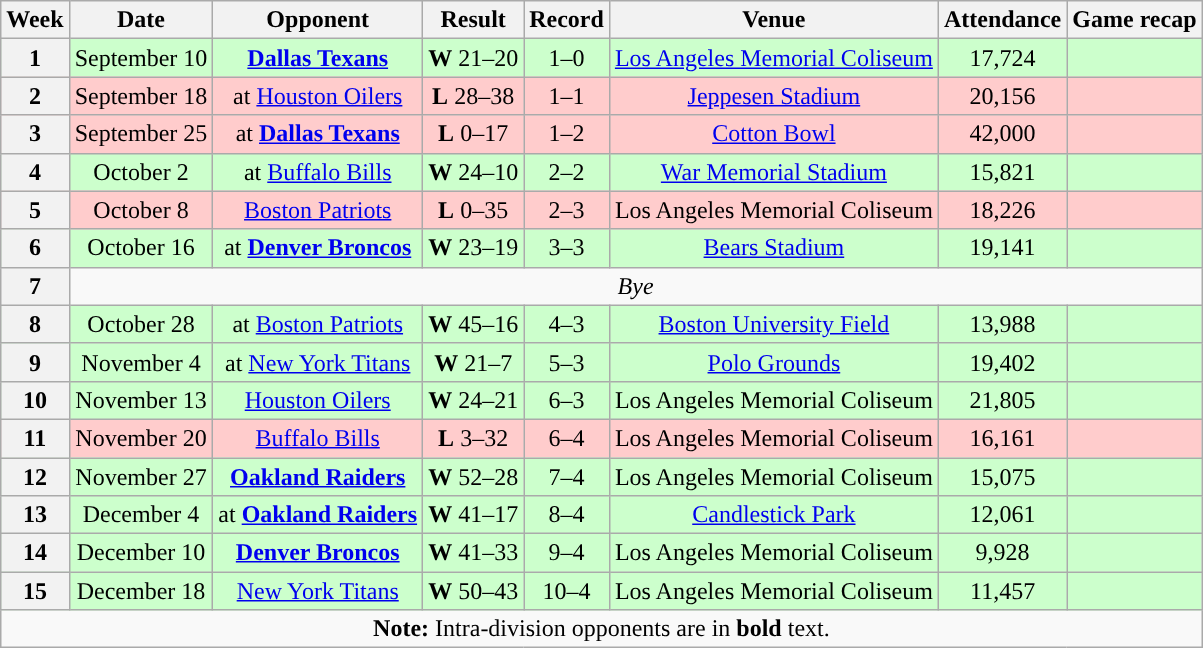<table class="wikitable" style="text-align:center">
<tr>
<th>Week</th>
<th>Date</th>
<th>Opponent</th>
<th>Result</th>
<th>Record</th>
<th>Venue</th>
<th>Attendance</th>
<th>Game recap</th>
</tr>
<tr style="background:#cfc">
<th>1</th>
<td>September 10</td>
<td><strong><a href='#'>Dallas Texans</a></strong></td>
<td><strong>W</strong> 21–20</td>
<td>1–0</td>
<td><a href='#'>Los Angeles Memorial Coliseum</a></td>
<td>17,724</td>
<td></td>
</tr>
<tr style="background:#fcc">
<th>2</th>
<td>September 18</td>
<td>at <a href='#'>Houston Oilers</a></td>
<td><strong>L</strong> 28–38</td>
<td>1–1</td>
<td><a href='#'>Jeppesen Stadium</a></td>
<td>20,156</td>
<td></td>
</tr>
<tr style="background:#fcc">
<th>3</th>
<td>September 25</td>
<td>at <strong><a href='#'>Dallas Texans</a></strong></td>
<td><strong>L</strong> 0–17</td>
<td>1–2</td>
<td><a href='#'>Cotton Bowl</a></td>
<td>42,000</td>
<td></td>
</tr>
<tr style="background:#cfc">
<th>4</th>
<td>October 2</td>
<td>at <a href='#'>Buffalo Bills</a></td>
<td><strong>W</strong> 24–10</td>
<td>2–2</td>
<td><a href='#'>War Memorial Stadium</a></td>
<td>15,821</td>
<td></td>
</tr>
<tr style="background:#fcc"">
<th>5</th>
<td>October 8</td>
<td><a href='#'>Boston Patriots</a></td>
<td><strong>L</strong> 0–35</td>
<td>2–3</td>
<td>Los Angeles Memorial Coliseum</td>
<td>18,226</td>
<td></td>
</tr>
<tr style="background:#cfc">
<th>6</th>
<td>October 16</td>
<td>at <strong><a href='#'>Denver Broncos</a></strong></td>
<td><strong>W</strong> 23–19</td>
<td>3–3</td>
<td><a href='#'>Bears Stadium</a></td>
<td>19,141</td>
<td></td>
</tr>
<tr>
<th>7</th>
<td colspan="7" align="center"><em>Bye</em></td>
</tr>
<tr style="background:#cfc">
<th>8</th>
<td>October 28</td>
<td>at <a href='#'>Boston Patriots</a></td>
<td><strong>W</strong> 45–16</td>
<td>4–3</td>
<td><a href='#'>Boston University Field</a></td>
<td>13,988</td>
<td></td>
</tr>
<tr style="background:#cfc">
<th>9</th>
<td>November 4</td>
<td>at <a href='#'>New York Titans</a></td>
<td><strong>W</strong> 21–7</td>
<td>5–3</td>
<td><a href='#'>Polo Grounds</a></td>
<td>19,402</td>
<td></td>
</tr>
<tr style="background:#cfc">
<th>10</th>
<td>November 13</td>
<td><a href='#'>Houston Oilers</a></td>
<td><strong>W</strong> 24–21</td>
<td>6–3</td>
<td>Los Angeles Memorial Coliseum</td>
<td>21,805</td>
<td></td>
</tr>
<tr style="background:#fcc">
<th>11</th>
<td>November 20</td>
<td><a href='#'>Buffalo Bills</a></td>
<td><strong>L</strong> 3–32</td>
<td>6–4</td>
<td>Los Angeles Memorial Coliseum</td>
<td>16,161</td>
<td></td>
</tr>
<tr style="background:#cfc">
<th>12</th>
<td>November 27</td>
<td><strong><a href='#'>Oakland Raiders</a></strong></td>
<td><strong>W</strong> 52–28</td>
<td>7–4</td>
<td>Los Angeles Memorial Coliseum</td>
<td>15,075</td>
<td></td>
</tr>
<tr style="background:#cfc">
<th>13</th>
<td>December 4</td>
<td>at <strong><a href='#'>Oakland Raiders</a></strong></td>
<td><strong>W</strong> 41–17</td>
<td>8–4</td>
<td><a href='#'>Candlestick Park</a></td>
<td>12,061</td>
<td></td>
</tr>
<tr style="background:#cfc">
<th>14</th>
<td>December 10</td>
<td><strong><a href='#'>Denver Broncos</a></strong></td>
<td><strong>W</strong> 41–33</td>
<td>9–4</td>
<td>Los Angeles Memorial Coliseum</td>
<td>9,928</td>
<td></td>
</tr>
<tr style="background:#cfc">
<th>15</th>
<td>December 18</td>
<td><a href='#'>New York Titans</a></td>
<td><strong>W</strong> 50–43</td>
<td>10–4</td>
<td>Los Angeles Memorial Coliseum</td>
<td>11,457</td>
<td></td>
</tr>
<tr>
<td colspan="8"><strong>Note:</strong> Intra-division opponents are in <strong>bold</strong> text.</td>
</tr>
</table>
